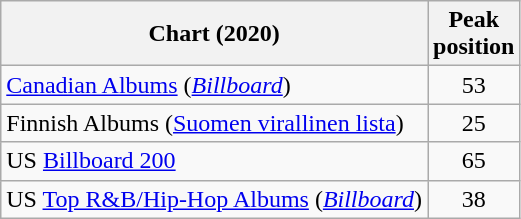<table class="wikitable sortable">
<tr>
<th>Chart (2020)</th>
<th>Peak<br>position</th>
</tr>
<tr>
<td><a href='#'>Canadian Albums</a> (<a href='#'><em>Billboard</em></a>)</td>
<td align="center">53</td>
</tr>
<tr>
<td>Finnish Albums (<a href='#'>Suomen virallinen lista</a>)</td>
<td align="center">25</td>
</tr>
<tr>
<td>US <a href='#'>Billboard 200</a></td>
<td align="center">65</td>
</tr>
<tr>
<td>US <a href='#'>Top R&B/Hip-Hop Albums</a> (<a href='#'><em>Billboard</em></a>)</td>
<td align="center">38</td>
</tr>
</table>
